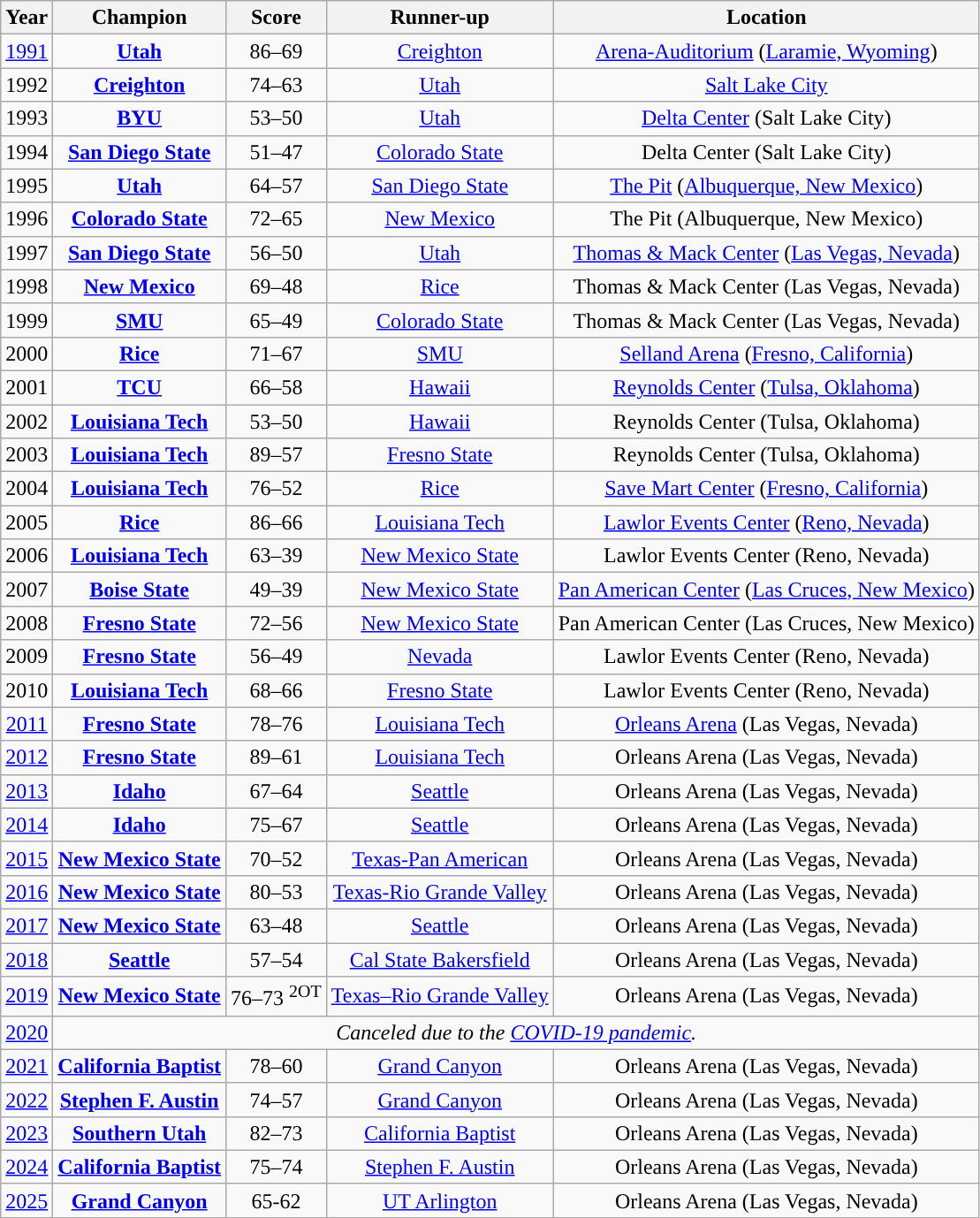<table class="wikitable sortable" style="text-align:center">
<tr>
<th width=px>Year</th>
<th width=px>Champion</th>
<th width=px>Score</th>
<th width=px>Runner-up</th>
<th width=px>Location</th>
</tr>
<tr>
<td><a href='#'>1991</a></td>
<td><strong><a href='#'>Utah</a></strong></td>
<td>86–69</td>
<td><a href='#'>Creighton</a></td>
<td><a href='#'>Arena-Auditorium</a> (<a href='#'>Laramie, Wyoming</a>)</td>
</tr>
<tr>
<td>1992</td>
<td><strong><a href='#'>Creighton</a></strong></td>
<td>74–63</td>
<td><a href='#'>Utah</a></td>
<td><a href='#'>Salt Lake City</a></td>
</tr>
<tr>
<td>1993</td>
<td><strong><a href='#'>BYU</a></strong></td>
<td>53–50</td>
<td><a href='#'>Utah</a></td>
<td><a href='#'>Delta Center</a> (Salt Lake City)</td>
</tr>
<tr>
<td>1994</td>
<td><strong><a href='#'>San Diego State</a></strong></td>
<td>51–47</td>
<td><a href='#'>Colorado State</a></td>
<td>Delta Center (Salt Lake City)</td>
</tr>
<tr>
<td>1995</td>
<td><strong><a href='#'>Utah</a></strong></td>
<td>64–57</td>
<td><a href='#'>San Diego State</a></td>
<td><a href='#'>The Pit</a> (<a href='#'>Albuquerque, New Mexico</a>)</td>
</tr>
<tr>
<td>1996</td>
<td><strong><a href='#'>Colorado State</a></strong></td>
<td>72–65</td>
<td><a href='#'>New Mexico</a></td>
<td>The Pit (Albuquerque, New Mexico)</td>
</tr>
<tr>
<td>1997</td>
<td><strong><a href='#'>San Diego State</a></strong></td>
<td>56–50</td>
<td><a href='#'>Utah</a></td>
<td><a href='#'>Thomas & Mack Center</a> (<a href='#'>Las Vegas, Nevada</a>)</td>
</tr>
<tr>
<td>1998</td>
<td><strong><a href='#'>New Mexico</a></strong></td>
<td>69–48</td>
<td><a href='#'>Rice</a></td>
<td>Thomas & Mack Center (Las Vegas, Nevada)</td>
</tr>
<tr>
<td>1999</td>
<td><strong><a href='#'>SMU</a></strong></td>
<td>65–49</td>
<td><a href='#'>Colorado State</a></td>
<td>Thomas & Mack Center (Las Vegas, Nevada)</td>
</tr>
<tr>
<td>2000</td>
<td><strong><a href='#'>Rice</a></strong></td>
<td>71–67</td>
<td><a href='#'>SMU</a></td>
<td><a href='#'>Selland Arena</a> (<a href='#'>Fresno, California</a>)</td>
</tr>
<tr>
<td>2001</td>
<td><strong><a href='#'>TCU</a></strong></td>
<td>66–58</td>
<td><a href='#'>Hawaii</a></td>
<td><a href='#'>Reynolds Center</a> (<a href='#'>Tulsa, Oklahoma</a>)</td>
</tr>
<tr>
<td>2002</td>
<td><strong><a href='#'>Louisiana Tech</a></strong></td>
<td>53–50</td>
<td><a href='#'>Hawaii</a></td>
<td>Reynolds Center (Tulsa, Oklahoma)</td>
</tr>
<tr>
<td>2003</td>
<td><strong><a href='#'>Louisiana Tech</a></strong></td>
<td>89–57</td>
<td><a href='#'>Fresno State</a></td>
<td>Reynolds Center (Tulsa, Oklahoma)</td>
</tr>
<tr>
<td>2004</td>
<td><strong><a href='#'>Louisiana Tech</a></strong></td>
<td>76–52</td>
<td><a href='#'>Rice</a></td>
<td><a href='#'>Save Mart Center</a> (<a href='#'>Fresno, California</a>)</td>
</tr>
<tr>
<td>2005</td>
<td><strong><a href='#'>Rice</a></strong></td>
<td>86–66</td>
<td><a href='#'>Louisiana Tech</a></td>
<td><a href='#'>Lawlor Events Center</a> (<a href='#'>Reno, Nevada</a>)</td>
</tr>
<tr>
<td>2006</td>
<td><strong><a href='#'>Louisiana Tech</a></strong></td>
<td>63–39</td>
<td><a href='#'>New Mexico State</a></td>
<td>Lawlor Events Center (Reno, Nevada)</td>
</tr>
<tr>
<td>2007</td>
<td><strong><a href='#'>Boise State</a></strong></td>
<td>49–39</td>
<td><a href='#'>New Mexico State</a></td>
<td><a href='#'>Pan American Center</a> (<a href='#'>Las Cruces, New Mexico</a>)</td>
</tr>
<tr>
<td>2008</td>
<td><strong><a href='#'>Fresno State</a></strong></td>
<td>72–56</td>
<td><a href='#'>New Mexico State</a></td>
<td>Pan American Center (Las Cruces, New Mexico)</td>
</tr>
<tr>
<td>2009</td>
<td><strong><a href='#'>Fresno State</a></strong></td>
<td>56–49</td>
<td><a href='#'>Nevada</a></td>
<td>Lawlor Events Center (Reno, Nevada)</td>
</tr>
<tr>
<td>2010</td>
<td><strong><a href='#'>Louisiana Tech</a></strong></td>
<td>68–66</td>
<td><a href='#'>Fresno State</a></td>
<td>Lawlor Events Center (Reno, Nevada)</td>
</tr>
<tr>
<td><a href='#'>2011</a></td>
<td><strong><a href='#'>Fresno State</a></strong></td>
<td>78–76</td>
<td><a href='#'>Louisiana Tech</a></td>
<td><a href='#'>Orleans Arena</a> (Las Vegas, Nevada)</td>
</tr>
<tr>
<td><a href='#'>2012</a></td>
<td><strong><a href='#'>Fresno State</a></strong></td>
<td>89–61</td>
<td><a href='#'>Louisiana Tech</a></td>
<td>Orleans Arena (Las Vegas, Nevada)</td>
</tr>
<tr>
<td><a href='#'>2013</a></td>
<td><strong><a href='#'>Idaho</a></strong></td>
<td>67–64</td>
<td><a href='#'>Seattle</a></td>
<td>Orleans Arena (Las Vegas, Nevada)</td>
</tr>
<tr>
<td><a href='#'>2014</a></td>
<td><strong><a href='#'>Idaho</a></strong></td>
<td>75–67</td>
<td><a href='#'>Seattle</a></td>
<td>Orleans Arena (Las Vegas, Nevada)</td>
</tr>
<tr>
<td><a href='#'>2015</a></td>
<td><strong><a href='#'>New Mexico State</a></strong></td>
<td>70–52</td>
<td><a href='#'>Texas-Pan American</a></td>
<td>Orleans Arena (Las Vegas, Nevada)</td>
</tr>
<tr>
<td><a href='#'>2016</a></td>
<td><strong><a href='#'>New Mexico State</a></strong></td>
<td>80–53</td>
<td><a href='#'>Texas-Rio Grande Valley</a></td>
<td>Orleans Arena (Las Vegas, Nevada)</td>
</tr>
<tr>
<td><a href='#'>2017</a></td>
<td><strong><a href='#'>New Mexico State</a></strong></td>
<td>63–48</td>
<td><a href='#'>Seattle</a></td>
<td>Orleans Arena (Las Vegas, Nevada)</td>
</tr>
<tr>
<td><a href='#'>2018</a></td>
<td><strong><a href='#'>Seattle</a></strong></td>
<td>57–54</td>
<td><a href='#'>Cal State Bakersfield</a></td>
<td>Orleans Arena (Las Vegas, Nevada)</td>
</tr>
<tr>
<td><a href='#'>2019</a></td>
<td><strong><a href='#'>New Mexico State</a></strong></td>
<td>76–73 <sup>2OT</sup></td>
<td><a href='#'>Texas–Rio Grande Valley</a></td>
<td>Orleans Arena (Las Vegas, Nevada)</td>
</tr>
<tr>
<td><a href='#'>2020</a></td>
<td colspan=4><em>Canceled due to the <a href='#'>COVID-19 pandemic</a>.</em></td>
</tr>
<tr>
<td><a href='#'>2021</a></td>
<td><strong><a href='#'>California Baptist</a></strong></td>
<td>78–60</td>
<td><a href='#'>Grand Canyon</a></td>
<td>Orleans Arena (Las Vegas, Nevada)</td>
</tr>
<tr>
<td><a href='#'>2022</a></td>
<td><strong><a href='#'>Stephen F. Austin</a></strong></td>
<td>74–57</td>
<td><a href='#'>Grand Canyon</a></td>
<td>Orleans Arena (Las Vegas, Nevada)</td>
</tr>
<tr>
<td><a href='#'>2023</a></td>
<td><strong><a href='#'>Southern Utah</a></strong></td>
<td>82–73</td>
<td><a href='#'>California Baptist</a></td>
<td>Orleans Arena (Las Vegas, Nevada)</td>
</tr>
<tr>
<td><a href='#'>2024</a></td>
<td><a href='#'><strong>California Baptist</strong></a></td>
<td>75–74</td>
<td><a href='#'>Stephen F. Austin</a></td>
<td>Orleans Arena (Las Vegas, Nevada)</td>
</tr>
<tr>
<td><a href='#'>2025</a></td>
<td><a href='#'><strong>Grand Canyon</strong></a></td>
<td>65-62</td>
<td><a href='#'>UT Arlington</a></td>
<td>Orleans Arena (Las Vegas, Nevada)</td>
</tr>
</table>
